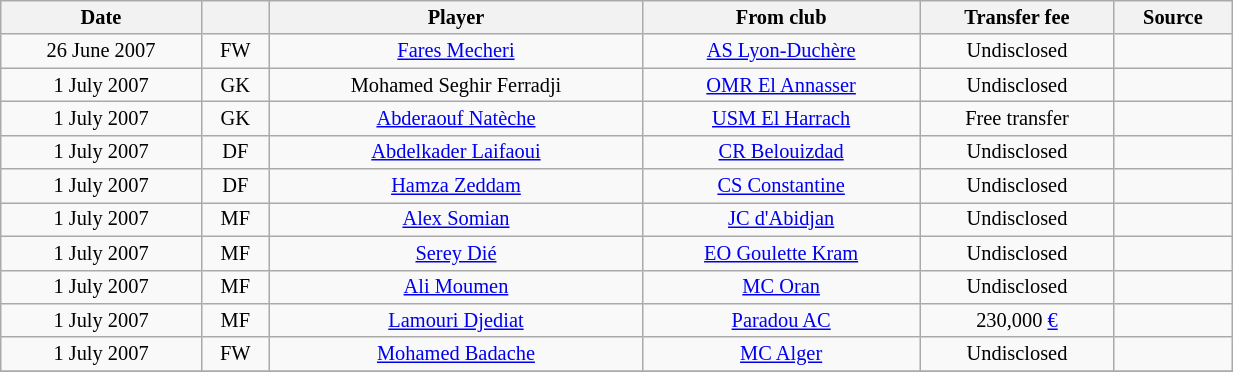<table class="wikitable sortable" style="width:65%; text-align:center; font-size:85%; text-align:centre;">
<tr>
<th>Date</th>
<th></th>
<th>Player</th>
<th>From club</th>
<th>Transfer fee</th>
<th>Source</th>
</tr>
<tr>
<td>26 June 2007</td>
<td>FW</td>
<td> <a href='#'>Fares Mecheri</a></td>
<td> <a href='#'>AS Lyon-Duchère</a></td>
<td>Undisclosed</td>
<td></td>
</tr>
<tr>
<td>1 July 2007</td>
<td>GK</td>
<td> Mohamed Seghir Ferradji</td>
<td><a href='#'>OMR El Annasser</a></td>
<td>Undisclosed</td>
<td></td>
</tr>
<tr>
<td>1 July 2007</td>
<td>GK</td>
<td> <a href='#'>Abderaouf Natèche</a></td>
<td><a href='#'>USM El Harrach</a></td>
<td>Free transfer</td>
<td></td>
</tr>
<tr>
<td>1 July 2007</td>
<td>DF</td>
<td> <a href='#'>Abdelkader Laifaoui</a></td>
<td><a href='#'>CR Belouizdad</a></td>
<td>Undisclosed</td>
<td></td>
</tr>
<tr>
<td>1 July 2007</td>
<td>DF</td>
<td> <a href='#'>Hamza Zeddam</a></td>
<td><a href='#'>CS Constantine</a></td>
<td>Undisclosed</td>
<td></td>
</tr>
<tr>
<td>1 July 2007</td>
<td>MF</td>
<td> <a href='#'>Alex Somian</a></td>
<td> <a href='#'>JC d'Abidjan</a></td>
<td>Undisclosed</td>
<td></td>
</tr>
<tr>
<td>1 July 2007</td>
<td>MF</td>
<td> <a href='#'>Serey Dié</a></td>
<td> <a href='#'>EO Goulette Kram</a></td>
<td>Undisclosed</td>
<td></td>
</tr>
<tr>
<td>1 July 2007</td>
<td>MF</td>
<td> <a href='#'>Ali Moumen</a></td>
<td><a href='#'>MC Oran</a></td>
<td>Undisclosed</td>
<td></td>
</tr>
<tr>
<td>1 July 2007</td>
<td>MF</td>
<td> <a href='#'>Lamouri Djediat</a></td>
<td><a href='#'>Paradou AC</a></td>
<td>230,000 <a href='#'>€</a></td>
<td></td>
</tr>
<tr>
<td>1 July 2007</td>
<td>FW</td>
<td> <a href='#'>Mohamed Badache</a></td>
<td><a href='#'>MC Alger</a></td>
<td>Undisclosed</td>
<td></td>
</tr>
<tr>
</tr>
</table>
